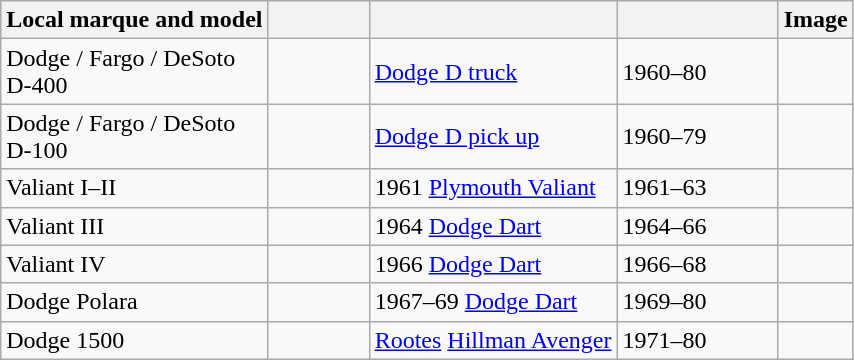<table class= "wikitable">
<tr>
<th width=>Local marque and model</th>
<th width=60px></th>
<th></th>
<th width=100px></th>
<th>Image</th>
</tr>
<tr>
<td>Dodge / Fargo / DeSoto<br> D-400 </td>
<td></td>
<td><a href='#'>Dodge D truck</a></td>
<td>1960–80</td>
<td></td>
</tr>
<tr>
<td>Dodge / Fargo / DeSoto<br> D-100 </td>
<td></td>
<td><a href='#'>Dodge D pick up</a></td>
<td>1960–79</td>
<td></td>
</tr>
<tr>
<td>Valiant I–II</td>
<td></td>
<td>1961 <a href='#'>Plymouth Valiant</a></td>
<td>1961–63</td>
<td></td>
</tr>
<tr>
<td>Valiant III</td>
<td></td>
<td>1964 <a href='#'>Dodge Dart</a></td>
<td>1964–66</td>
<td></td>
</tr>
<tr>
<td>Valiant IV</td>
<td></td>
<td>1966 <a href='#'>Dodge Dart</a></td>
<td>1966–68</td>
<td></td>
</tr>
<tr>
<td>Dodge Polara</td>
<td></td>
<td>1967–69 <a href='#'>Dodge Dart</a></td>
<td>1969–80</td>
<td></td>
</tr>
<tr>
<td>Dodge 1500</td>
<td></td>
<td><a href='#'>Rootes</a> <a href='#'>Hillman Avenger</a></td>
<td>1971–80 </td>
<td></td>
</tr>
</table>
